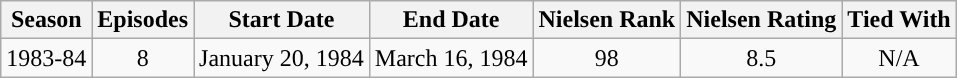<table class="wikitable" style="text-align: center">
<tr>
<th>Season</th>
<th>Episodes</th>
<th>Start Date</th>
<th>End Date</th>
<th>Nielsen Rank</th>
<th>Nielsen Rating</th>
<th>Tied With</th>
</tr>
<tr>
<td style="text-align:center">1983-84</td>
<td style="text-align:center">8</td>
<td style="text-align:center">January 20, 1984</td>
<td style="text-align:center" rowspan=6>March 16, 1984</td>
<td style="text-align:center: rowspan=8">98</td>
<td style="text-align:center">8.5</td>
<td style="text-align:center">N/A</td>
</tr>
</table>
